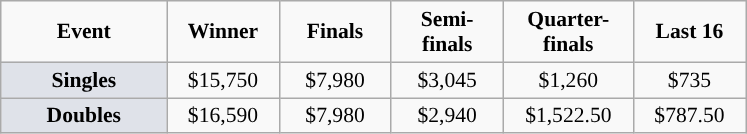<table class=wikitable style="font-size:90%;text-align:center">
<tr>
<td style="width:104px;"><strong>Event</strong></td>
<td style="width:68px;"><strong>Winner</strong></td>
<td style="width:68px;"><strong>Finals</strong></td>
<td style="width:68px;"><strong>Semi-finals</strong></td>
<td style="width:80px;"><strong>Quarter-finals</strong></td>
<td style="width:68px;"><strong>Last 16</strong></td>
</tr>
<tr>
<td style="background:#dfe2e9;"><strong>Singles</strong></td>
<td>$15,750</td>
<td>$7,980</td>
<td>$3,045</td>
<td>$1,260</td>
<td>$735</td>
</tr>
<tr>
<td style="background:#dfe2e9;"><strong>Doubles</strong></td>
<td>$16,590</td>
<td>$7,980</td>
<td>$2,940</td>
<td>$1,522.50</td>
<td>$787.50</td>
</tr>
</table>
